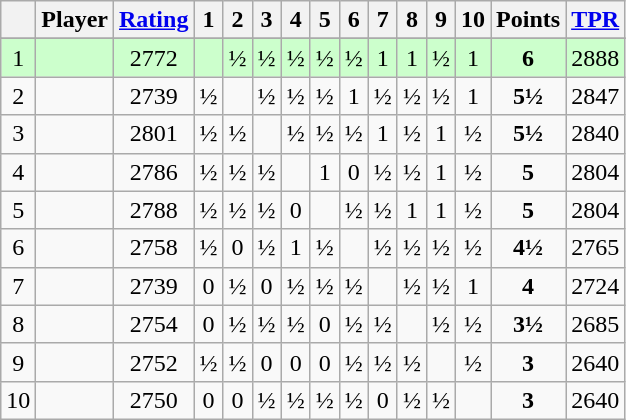<table class="wikitable" style="text-align: center;">
<tr>
<th></th>
<th>Player</th>
<th><a href='#'>Rating</a></th>
<th>1</th>
<th>2</th>
<th>3</th>
<th>4</th>
<th>5</th>
<th>6</th>
<th>7</th>
<th>8</th>
<th>9</th>
<th>10</th>
<th>Points</th>
<th><a href='#'>TPR</a></th>
</tr>
<tr>
</tr>
<tr style="background:#ccffcc;">
<td>1</td>
<td align=left></td>
<td>2772</td>
<td></td>
<td>½</td>
<td>½</td>
<td>½</td>
<td>½</td>
<td>½</td>
<td>1</td>
<td>1</td>
<td>½</td>
<td>1</td>
<td><strong>6</strong></td>
<td>2888</td>
</tr>
<tr>
<td>2</td>
<td align=left></td>
<td>2739</td>
<td>½</td>
<td></td>
<td>½</td>
<td>½</td>
<td>½</td>
<td>1</td>
<td>½</td>
<td>½</td>
<td>½</td>
<td>1</td>
<td><strong>5½</strong></td>
<td>2847</td>
</tr>
<tr>
<td>3</td>
<td align=left></td>
<td>2801</td>
<td>½</td>
<td>½</td>
<td></td>
<td>½</td>
<td>½</td>
<td>½</td>
<td>1</td>
<td>½</td>
<td>1</td>
<td>½</td>
<td><strong>5½</strong></td>
<td>2840</td>
</tr>
<tr>
<td>4</td>
<td align=left></td>
<td>2786</td>
<td>½</td>
<td>½</td>
<td>½</td>
<td></td>
<td>1</td>
<td>0</td>
<td>½</td>
<td>½</td>
<td>1</td>
<td>½</td>
<td><strong>5</strong></td>
<td>2804</td>
</tr>
<tr>
<td>5</td>
<td align=left></td>
<td>2788</td>
<td>½</td>
<td>½</td>
<td>½</td>
<td>0</td>
<td></td>
<td>½</td>
<td>½</td>
<td>1</td>
<td>1</td>
<td>½</td>
<td><strong>5</strong></td>
<td>2804</td>
</tr>
<tr>
<td>6</td>
<td align=left></td>
<td>2758</td>
<td>½</td>
<td>0</td>
<td>½</td>
<td>1</td>
<td>½</td>
<td></td>
<td>½</td>
<td>½</td>
<td>½</td>
<td>½</td>
<td><strong>4½</strong></td>
<td>2765</td>
</tr>
<tr>
<td>7</td>
<td align=left></td>
<td>2739</td>
<td>0</td>
<td>½</td>
<td>0</td>
<td>½</td>
<td>½</td>
<td>½</td>
<td></td>
<td>½</td>
<td>½</td>
<td>1</td>
<td><strong>4</strong></td>
<td>2724</td>
</tr>
<tr>
<td>8</td>
<td align=left></td>
<td>2754</td>
<td>0</td>
<td>½</td>
<td>½</td>
<td>½</td>
<td>0</td>
<td>½</td>
<td>½</td>
<td></td>
<td>½</td>
<td>½</td>
<td><strong>3½</strong></td>
<td>2685</td>
</tr>
<tr>
<td>9</td>
<td align=left></td>
<td>2752</td>
<td>½</td>
<td>½</td>
<td>0</td>
<td>0</td>
<td>0</td>
<td>½</td>
<td>½</td>
<td>½</td>
<td></td>
<td>½</td>
<td><strong>3</strong></td>
<td>2640</td>
</tr>
<tr>
<td>10</td>
<td align=left></td>
<td>2750</td>
<td>0</td>
<td>0</td>
<td>½</td>
<td>½</td>
<td>½</td>
<td>½</td>
<td>0</td>
<td>½</td>
<td>½</td>
<td></td>
<td><strong>3</strong></td>
<td>2640</td>
</tr>
</table>
